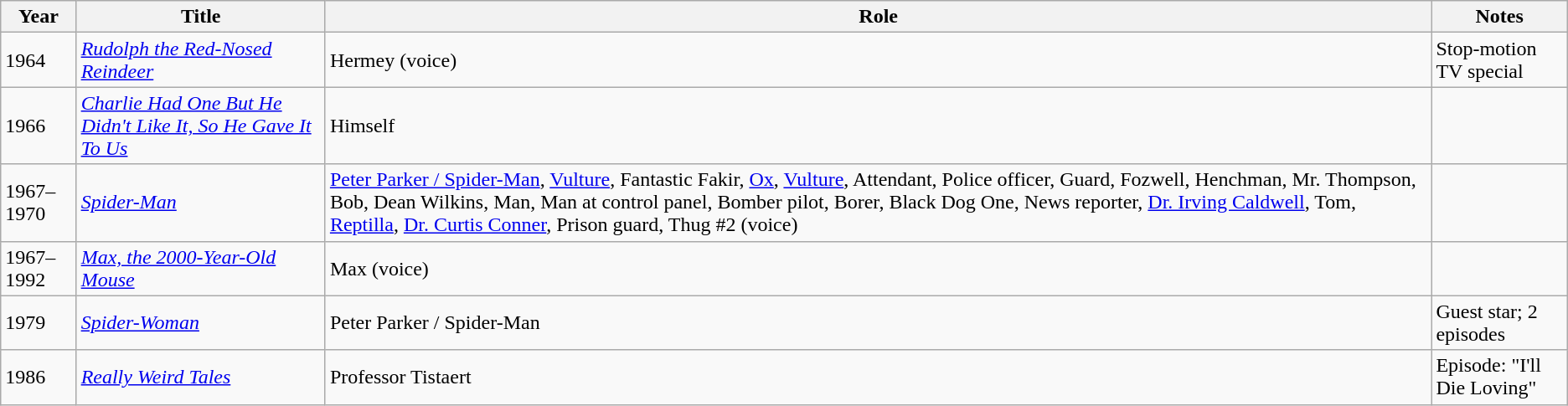<table class="wikitable plainrowheaders sortable">
<tr>
<th>Year</th>
<th>Title</th>
<th>Role</th>
<th class="unsortable">Notes</th>
</tr>
<tr>
<td>1964</td>
<td><em><a href='#'>Rudolph the Red-Nosed Reindeer</a></em></td>
<td>Hermey (voice)</td>
<td>Stop-motion TV special</td>
</tr>
<tr>
<td>1966</td>
<td><em><a href='#'>Charlie Had One But He Didn't Like It, So He Gave It To Us</a></em></td>
<td>Himself</td>
<td></td>
</tr>
<tr>
<td>1967–1970</td>
<td><em><a href='#'>Spider-Man</a></em></td>
<td><a href='#'>Peter Parker / Spider-Man</a>, <a href='#'>Vulture</a>, Fantastic Fakir, <a href='#'>Ox</a>, <a href='#'>Vulture</a>, Attendant, Police officer, Guard, Fozwell, Henchman, Mr. Thompson, Bob, Dean Wilkins, Man,  Man at control panel, Bomber pilot, Borer, Black Dog One, News reporter, <a href='#'>Dr. Irving Caldwell</a>, Tom, <a href='#'>Reptilla</a>, <a href='#'>Dr. Curtis Conner</a>, Prison guard, Thug #2 (voice)</td>
<td></td>
</tr>
<tr>
<td>1967–1992</td>
<td><em><a href='#'>Max, the 2000-Year-Old Mouse</a></em></td>
<td>Max (voice)</td>
<td></td>
</tr>
<tr>
<td>1979</td>
<td><em><a href='#'>Spider-Woman</a></em></td>
<td>Peter Parker / Spider-Man</td>
<td>Guest star; 2 episodes</td>
</tr>
<tr>
<td>1986</td>
<td><em><a href='#'>Really Weird Tales</a></em></td>
<td>Professor Tistaert</td>
<td>Episode: "I'll Die Loving"</td>
</tr>
</table>
